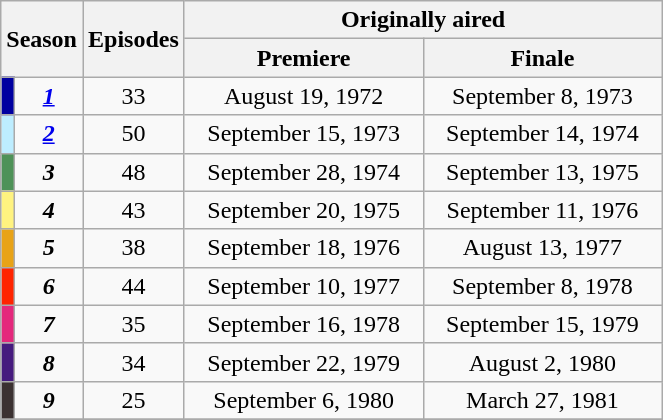<table class="wikitable">
<tr>
<th colspan="2" rowspan="2" style="width:10px;">Season</th>
<th rowspan="2" style="width:50px;">Episodes</th>
<th colspan="2" style="width:311px;">Originally aired</th>
</tr>
<tr>
<th>Premiere</th>
<th>Finale</th>
</tr>
<tr>
<td width="2px" bgcolor="0000A0" height="10px"></td>
<td align="center"><a href='#'><strong><em>1</em></strong></a></td>
<td align="center">33</td>
<td align="center">August 19, 1972</td>
<td align="center">September 8, 1973</td>
</tr>
<tr>
<td width="2px" bgcolor="BDEDFF" height="10px"></td>
<td align="center"><a href='#'><strong><em>2</em></strong></a></td>
<td align="center">50</td>
<td align="center">September 15, 1973</td>
<td align="center">September 14, 1974</td>
</tr>
<tr>
<td width="2px" bgcolor="4E9258" height="10px"></td>
<td align="center"><strong><em>3</em></strong></td>
<td align="center">48</td>
<td align="center">September 28, 1974</td>
<td align="center">September 13, 1975</td>
</tr>
<tr>
<td width="2px" bgcolor="FFF380" height="10px"></td>
<td align="center"><strong><em>4</em></strong></td>
<td align="center">43</td>
<td align="center">September 20, 1975</td>
<td align="center">September 11, 1976</td>
</tr>
<tr>
<td width="2px" bgcolor="E8A317" height="10px"></td>
<td align="center"><strong><em>5</em></strong></td>
<td align="center">38</td>
<td align="center">September 18, 1976</td>
<td align="center">August 13, 1977</td>
</tr>
<tr>
<td width="2px" bgcolor="FF2400" height="10px"></td>
<td align="center"><strong><em>6</em></strong></td>
<td align="center">44</td>
<td align="center">September 10, 1977</td>
<td align="center">September 8, 1978</td>
</tr>
<tr>
<td width="2px" bgcolor="E4287C" height="10px"></td>
<td align="center"><strong><em>7</em></strong></td>
<td align="center">35</td>
<td align="center">September 16, 1978</td>
<td align="center">September 15, 1979</td>
</tr>
<tr>
<td width="2px" bgcolor="461B7E" height="10px"></td>
<td align="center"><strong><em>8</em></strong></td>
<td align="center">34</td>
<td align="center">September 22, 1979</td>
<td align="center">August 2, 1980</td>
</tr>
<tr>
<td width="2px" bgcolor="3B3131" height="10px"></td>
<td align="center"><strong><em>9</em></strong></td>
<td align="center">25</td>
<td align="center">September 6, 1980</td>
<td align="center">March 27, 1981</td>
</tr>
<tr>
</tr>
</table>
